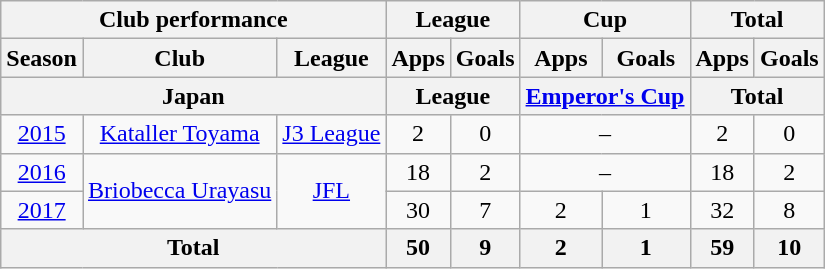<table class="wikitable" style="text-align:center;">
<tr>
<th colspan=3>Club performance</th>
<th colspan=2>League</th>
<th colspan=2>Cup</th>
<th colspan=2>Total</th>
</tr>
<tr>
<th>Season</th>
<th>Club</th>
<th>League</th>
<th>Apps</th>
<th>Goals</th>
<th>Apps</th>
<th>Goals</th>
<th>Apps</th>
<th>Goals</th>
</tr>
<tr>
<th colspan=3>Japan</th>
<th colspan=2>League</th>
<th colspan=2><a href='#'>Emperor's Cup</a></th>
<th colspan=2>Total</th>
</tr>
<tr>
<td><a href='#'>2015</a></td>
<td><a href='#'>Kataller Toyama</a></td>
<td><a href='#'>J3 League</a></td>
<td>2</td>
<td>0</td>
<td colspan="2">–</td>
<td>2</td>
<td>0</td>
</tr>
<tr>
<td><a href='#'>2016</a></td>
<td rowspan="2"><a href='#'>Briobecca Urayasu</a></td>
<td rowspan="2"><a href='#'>JFL</a></td>
<td>18</td>
<td>2</td>
<td colspan="2">–</td>
<td>18</td>
<td>2</td>
</tr>
<tr>
<td><a href='#'>2017</a></td>
<td>30</td>
<td>7</td>
<td>2</td>
<td>1</td>
<td>32</td>
<td>8</td>
</tr>
<tr>
<th colspan=3>Total</th>
<th>50</th>
<th>9</th>
<th>2</th>
<th>1</th>
<th>59</th>
<th>10</th>
</tr>
</table>
